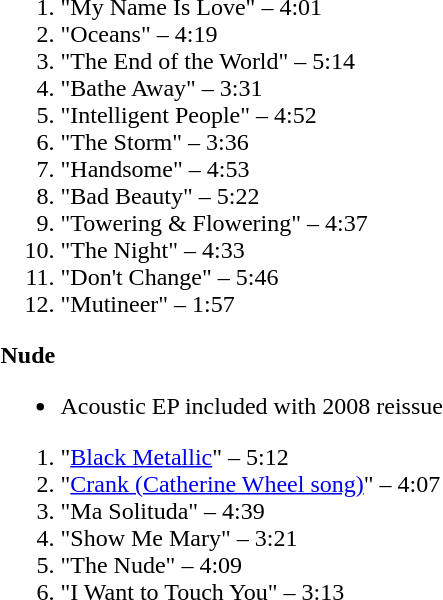<table>
<tr>
<td><br><ol><li>"My Name Is Love" – 4:01</li><li>"Oceans" – 4:19</li><li>"The End of the World" – 5:14</li><li>"Bathe Away" – 3:31</li><li>"Intelligent People" – 4:52</li><li>"The Storm" – 3:36</li><li>"Handsome" – 4:53</li><li>"Bad Beauty" – 5:22</li><li>"Towering & Flowering" – 4:37</li><li>"The Night" – 4:33</li><li>"Don't Change" – 5:46</li><li>"Mutineer" – 1:57</li></ol><strong>Nude</strong><ul><li>Acoustic EP included with 2008 reissue</li></ul><ol><li>"<a href='#'>Black Metallic</a>" – 5:12</li><li>"<a href='#'>Crank (Catherine Wheel song)</a>" – 4:07</li><li>"Ma Solituda" – 4:39</li><li>"Show Me Mary" – 3:21</li><li>"The Nude" – 4:09</li><li>"I Want to Touch You" – 3:13</li></ol></td>
</tr>
</table>
